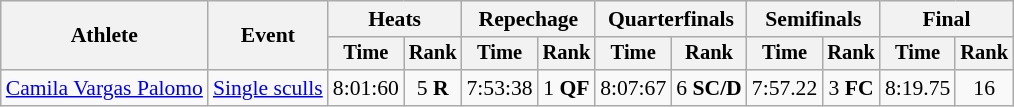<table class="wikitable" style="font-size:90%">
<tr>
<th rowspan="2">Athlete</th>
<th rowspan="2">Event</th>
<th colspan="2">Heats</th>
<th colspan="2">Repechage</th>
<th colspan=2>Quarterfinals</th>
<th colspan="2">Semifinals</th>
<th colspan="2">Final</th>
</tr>
<tr style="font-size:95%">
<th>Time</th>
<th>Rank</th>
<th>Time</th>
<th>Rank</th>
<th>Time</th>
<th>Rank</th>
<th>Time</th>
<th>Rank</th>
<th>Time</th>
<th>Rank</th>
</tr>
<tr align=center>
<td align=left><a href='#'>Camila Vargas Palomo</a></td>
<td align=left><a href='#'>Single sculls</a></td>
<td>8:01:60</td>
<td>5 <strong>R</strong></td>
<td>7:53:38</td>
<td>1 <strong>QF</strong></td>
<td>8:07:67</td>
<td>6 <strong>SC/D</strong></td>
<td>7:57.22</td>
<td>3 <strong>FC</strong></td>
<td>8:19.75</td>
<td>16</td>
</tr>
</table>
